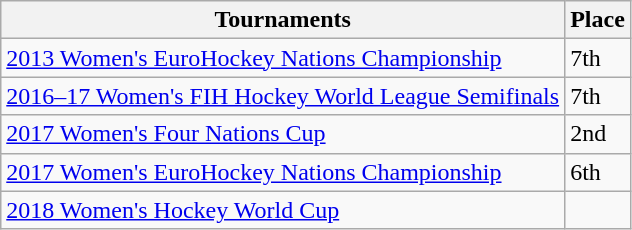<table class="wikitable collapsible">
<tr>
<th>Tournaments</th>
<th>Place</th>
</tr>
<tr>
<td><a href='#'>2013 Women's EuroHockey Nations Championship</a></td>
<td>7th</td>
</tr>
<tr>
<td><a href='#'>2016–17 Women's FIH Hockey World League Semifinals</a></td>
<td>7th</td>
</tr>
<tr>
<td><a href='#'>2017 Women's Four Nations Cup</a></td>
<td>2nd</td>
</tr>
<tr>
<td><a href='#'>2017 Women's EuroHockey Nations Championship</a></td>
<td>6th</td>
</tr>
<tr>
<td><a href='#'>2018 Women's Hockey World Cup</a></td>
<td></td>
</tr>
</table>
